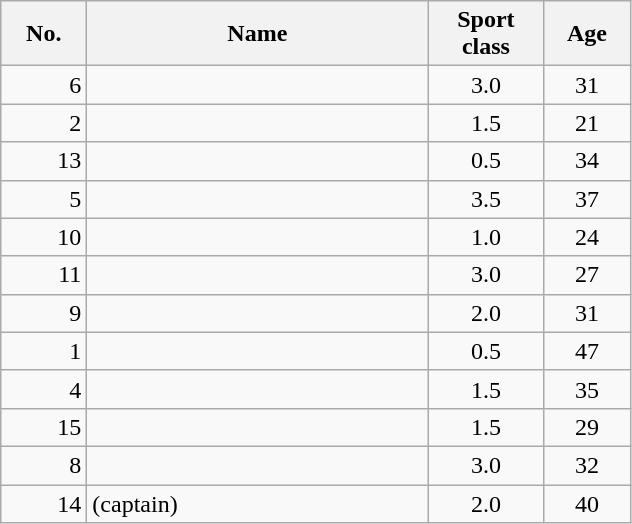<table class="wikitable sortable">
<tr>
<th width="50">No.</th>
<th width="220">Name</th>
<th width="70">Sport class</th>
<th width="50">Age</th>
</tr>
<tr>
<td align="right">6</td>
<td></td>
<td align="center">3.0</td>
<td align="center">31</td>
</tr>
<tr>
<td align="right">2</td>
<td></td>
<td align="center">1.5</td>
<td align="center">21</td>
</tr>
<tr>
<td align="right">13</td>
<td></td>
<td align="center">0.5</td>
<td align="center">34</td>
</tr>
<tr>
<td align="right">5</td>
<td></td>
<td align="center">3.5</td>
<td align="center">37</td>
</tr>
<tr>
<td align="right">10</td>
<td></td>
<td align="center">1.0</td>
<td align="center">24</td>
</tr>
<tr>
<td align="right">11</td>
<td></td>
<td align="center">3.0</td>
<td align="center">27</td>
</tr>
<tr>
<td align="right">9</td>
<td></td>
<td align="center">2.0</td>
<td align="center">31</td>
</tr>
<tr>
<td align="right">1</td>
<td></td>
<td align="center">0.5</td>
<td align="center">47</td>
</tr>
<tr>
<td align="right">4</td>
<td></td>
<td align="center">1.5</td>
<td align="center">35</td>
</tr>
<tr>
<td align="right">15</td>
<td></td>
<td align="center">1.5</td>
<td align="center">29</td>
</tr>
<tr>
<td align="right">8</td>
<td></td>
<td align="center">3.0</td>
<td align="center">32</td>
</tr>
<tr>
<td align="right">14</td>
<td> (captain)</td>
<td align="center">2.0</td>
<td align="center">40</td>
</tr>
</table>
